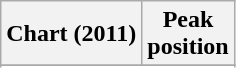<table class="wikitable sortable">
<tr>
<th>Chart (2011)</th>
<th>Peak<br>position</th>
</tr>
<tr>
</tr>
<tr>
</tr>
</table>
